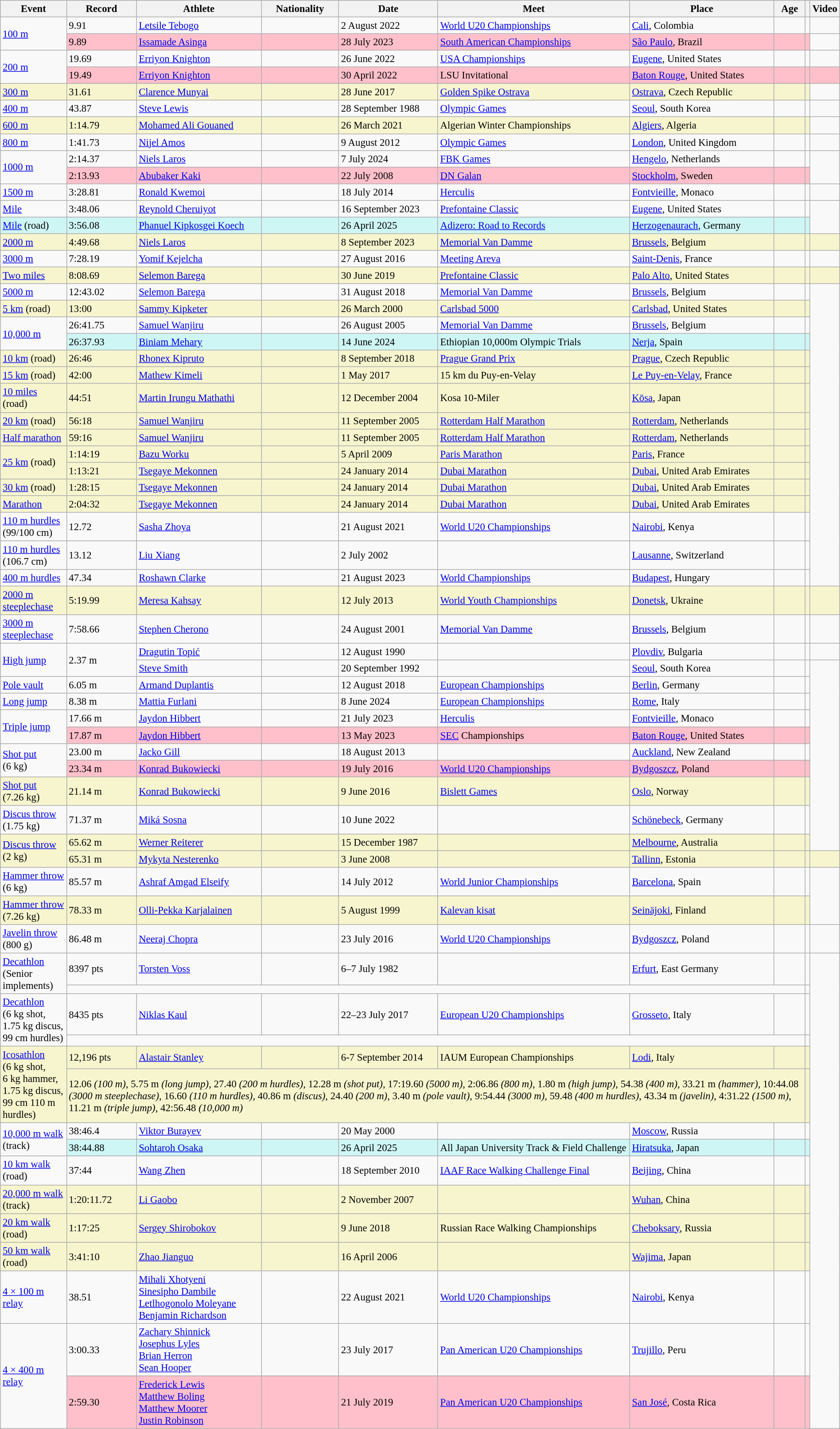<table class=wikitable style="width: 100%; font-size: 95%;">
<tr>
<th>Event</th>
<th>Record</th>
<th>Athlete</th>
<th>Nationality</th>
<th>Date</th>
<th>Meet</th>
<th>Place</th>
<th>Age</th>
<th></th>
<th>Video</th>
</tr>
<tr>
<td rowspan="2"><a href='#'>100 m</a></td>
<td>9.91  </td>
<td><a href='#'>Letsile Tebogo</a></td>
<td></td>
<td>2 August 2022</td>
<td><a href='#'>World U20 Championships</a></td>
<td><a href='#'>Cali</a>, Colombia</td>
<td></td>
<td></td>
<td></td>
</tr>
<tr style="background:pink;">
<td>9.89 </td>
<td><a href='#'>Issamade Asinga</a></td>
<td></td>
<td>28 July 2023</td>
<td><a href='#'>South American Championships</a></td>
<td><a href='#'>São Paulo</a>, Brazil</td>
<td></td>
<td></td>
</tr>
<tr>
<td rowspan="2"><a href='#'>200 m</a></td>
<td>19.69 </td>
<td><a href='#'>Erriyon Knighton</a></td>
<td></td>
<td>26 June 2022</td>
<td><a href='#'>USA Championships</a></td>
<td><a href='#'>Eugene</a>, United States</td>
<td></td>
<td></td>
<td></td>
</tr>
<tr style="background:pink;">
<td>19.49 </td>
<td><a href='#'>Erriyon Knighton</a></td>
<td></td>
<td>30 April 2022</td>
<td>LSU Invitational</td>
<td><a href='#'>Baton Rouge</a>, United States</td>
<td></td>
<td></td>
<td></td>
</tr>
<tr style="background:#f6F5CE;">
<td><a href='#'>300 m</a></td>
<td>31.61</td>
<td><a href='#'>Clarence Munyai</a></td>
<td></td>
<td>28 June 2017</td>
<td><a href='#'>Golden Spike Ostrava</a></td>
<td><a href='#'>Ostrava</a>, Czech Republic</td>
<td></td>
<td></td>
</tr>
<tr>
<td><a href='#'>400 m</a></td>
<td>43.87</td>
<td><a href='#'>Steve Lewis</a></td>
<td></td>
<td>28 September 1988</td>
<td><a href='#'>Olympic Games</a></td>
<td><a href='#'>Seoul</a>, South Korea</td>
<td></td>
<td></td>
<td></td>
</tr>
<tr style="background:#f6F5CE;">
<td><a href='#'>600 m</a></td>
<td>1:14.79</td>
<td><a href='#'>Mohamed Ali Gouaned</a></td>
<td></td>
<td>26 March 2021</td>
<td>Algerian Winter Championships</td>
<td><a href='#'>Algiers</a>, Algeria</td>
<td></td>
<td></td>
</tr>
<tr>
<td><a href='#'>800 m</a></td>
<td>1:41.73</td>
<td><a href='#'>Nijel Amos</a></td>
<td></td>
<td>9 August 2012</td>
<td><a href='#'>Olympic Games</a></td>
<td><a href='#'>London</a>, United Kingdom</td>
<td></td>
<td></td>
<td></td>
</tr>
<tr>
<td rowspan=2><a href='#'>1000 m</a></td>
<td>2:14.37</td>
<td><a href='#'>Niels Laros</a></td>
<td></td>
<td>7 July 2024</td>
<td><a href='#'>FBK Games</a></td>
<td><a href='#'>Hengelo</a>, Netherlands</td>
<td></td>
<td></td>
</tr>
<tr style="background:pink">
<td>2:13.93</td>
<td><a href='#'>Abubaker Kaki</a></td>
<td></td>
<td>22 July 2008</td>
<td><a href='#'>DN Galan</a></td>
<td><a href='#'>Stockholm</a>, Sweden</td>
<td></td>
<td></td>
</tr>
<tr>
<td><a href='#'>1500 m</a></td>
<td>3:28.81</td>
<td><a href='#'>Ronald Kwemoi</a></td>
<td></td>
<td>18 July 2014</td>
<td><a href='#'>Herculis</a></td>
<td><a href='#'>Fontvieille</a>, Monaco</td>
<td></td>
<td></td>
<td></td>
</tr>
<tr>
<td><a href='#'>Mile</a></td>
<td>3:48.06</td>
<td><a href='#'>Reynold Cheruiyot</a></td>
<td></td>
<td>16 September 2023</td>
<td><a href='#'>Prefontaine Classic</a></td>
<td><a href='#'>Eugene</a>, United States</td>
<td></td>
<td></td>
</tr>
<tr bgcolor=#CEF6F5>
<td><a href='#'>Mile</a> (road)</td>
<td>3:56.08</td>
<td><a href='#'>Phanuel Kipkosgei Koech</a></td>
<td></td>
<td>26 April 2025</td>
<td><a href='#'>Adizero: Road to Records</a></td>
<td><a href='#'>Herzogenaurach</a>, Germany</td>
<td></td>
<td></td>
</tr>
<tr style="background:#f6f5ce;">
<td><a href='#'>2000 m</a></td>
<td>4:49.68</td>
<td><a href='#'>Niels Laros</a></td>
<td></td>
<td>8 September 2023</td>
<td><a href='#'>Memorial Van Damme</a></td>
<td><a href='#'>Brussels</a>, Belgium</td>
<td></td>
<td></td>
<td></td>
</tr>
<tr>
<td><a href='#'>3000 m</a></td>
<td>7:28.19</td>
<td><a href='#'>Yomif Kejelcha</a></td>
<td></td>
<td>27 August 2016</td>
<td><a href='#'>Meeting Areva</a></td>
<td><a href='#'>Saint-Denis</a>, France</td>
<td></td>
<td></td>
<td></td>
</tr>
<tr style="background:#f6f5ce;">
<td><a href='#'>Two miles</a></td>
<td>8:08.69</td>
<td><a href='#'>Selemon Barega</a></td>
<td></td>
<td>30 June 2019</td>
<td><a href='#'>Prefontaine Classic</a></td>
<td><a href='#'>Palo Alto</a>, United States</td>
<td></td>
<td></td>
<td></td>
</tr>
<tr>
<td><a href='#'>5000 m</a></td>
<td>12:43.02</td>
<td><a href='#'>Selemon Barega</a></td>
<td></td>
<td>31 August 2018</td>
<td><a href='#'>Memorial Van Damme</a></td>
<td><a href='#'>Brussels</a>, Belgium</td>
<td></td>
<td></td>
</tr>
<tr style="background:#f6f5ce;">
<td><a href='#'>5 km</a> (road)</td>
<td>13:00</td>
<td><a href='#'>Sammy Kipketer</a></td>
<td></td>
<td>26 March 2000</td>
<td><a href='#'>Carlsbad 5000</a></td>
<td><a href='#'>Carlsbad</a>, United States</td>
<td></td>
<td></td>
</tr>
<tr>
<td rowspan=2><a href='#'>10,000 m</a></td>
<td>26:41.75</td>
<td><a href='#'>Samuel Wanjiru</a></td>
<td></td>
<td>26 August 2005</td>
<td><a href='#'>Memorial Van Damme</a></td>
<td><a href='#'>Brussels</a>, Belgium</td>
<td></td>
<td></td>
</tr>
<tr bgcolor=#CEF6F5>
<td>26:37.93</td>
<td><a href='#'>Biniam Mehary</a></td>
<td></td>
<td>14 June 2024</td>
<td>Ethiopian 10,000m Olympic Trials</td>
<td><a href='#'>Nerja</a>, Spain</td>
<td></td>
<td></td>
</tr>
<tr style="background:#f6f5ce;">
<td><a href='#'>10 km</a> (road)</td>
<td>26:46</td>
<td><a href='#'>Rhonex Kipruto</a></td>
<td></td>
<td>8 September 2018</td>
<td><a href='#'>Prague Grand Prix</a></td>
<td><a href='#'>Prague</a>, Czech Republic</td>
<td></td>
<td></td>
</tr>
<tr style="background:#f6f5ce;">
<td><a href='#'>15 km</a> (road)</td>
<td>42:00</td>
<td><a href='#'>Mathew Kimeli</a></td>
<td></td>
<td>1 May 2017</td>
<td>15 km du Puy-en-Velay</td>
<td><a href='#'>Le Puy-en-Velay</a>, France</td>
<td></td>
<td></td>
</tr>
<tr style="background:#f6f5ce;">
<td><a href='#'>10 miles</a> (road)</td>
<td>44:51</td>
<td><a href='#'>Martin Irungu Mathathi</a></td>
<td></td>
<td>12 December 2004</td>
<td>Kosa 10-Miler</td>
<td><a href='#'>Kōsa</a>, Japan</td>
<td></td>
<td></td>
</tr>
<tr style="background:#f6f5ce;">
<td><a href='#'>20 km</a> (road)</td>
<td>56:18</td>
<td><a href='#'>Samuel Wanjiru</a></td>
<td></td>
<td>11 September 2005</td>
<td><a href='#'>Rotterdam Half Marathon</a></td>
<td><a href='#'>Rotterdam</a>, Netherlands</td>
<td></td>
<td></td>
</tr>
<tr style="background:#f6f5ce;">
<td><a href='#'>Half marathon</a></td>
<td>59:16</td>
<td><a href='#'>Samuel Wanjiru</a></td>
<td></td>
<td>11 September 2005</td>
<td><a href='#'>Rotterdam Half Marathon</a></td>
<td><a href='#'>Rotterdam</a>, Netherlands</td>
<td></td>
<td></td>
</tr>
<tr style="background:#f6f5ce;">
<td rowspan=2><a href='#'>25 km</a> (road)</td>
<td>1:14:19</td>
<td><a href='#'>Bazu Worku</a></td>
<td></td>
<td>5 April 2009</td>
<td><a href='#'>Paris Marathon</a></td>
<td><a href='#'>Paris</a>, France</td>
<td></td>
<td></td>
</tr>
<tr style="background:#f6f5ce;">
<td>1:13:21</td>
<td><a href='#'>Tsegaye Mekonnen</a></td>
<td></td>
<td>24 January 2014</td>
<td><a href='#'>Dubai Marathon</a></td>
<td><a href='#'>Dubai</a>, United Arab Emirates</td>
<td></td>
<td></td>
</tr>
<tr style="background:#f6f5ce;">
<td><a href='#'>30 km</a> (road)</td>
<td>1:28:15</td>
<td><a href='#'>Tsegaye Mekonnen</a></td>
<td></td>
<td>24 January 2014</td>
<td><a href='#'>Dubai Marathon</a></td>
<td><a href='#'>Dubai</a>, United Arab Emirates</td>
<td></td>
<td></td>
</tr>
<tr style="background:#f6f5ce;">
<td><a href='#'>Marathon</a></td>
<td>2:04:32</td>
<td><a href='#'>Tsegaye Mekonnen</a></td>
<td></td>
<td>24 January 2014</td>
<td><a href='#'>Dubai Marathon</a></td>
<td><a href='#'>Dubai</a>, United Arab Emirates</td>
<td></td>
<td></td>
</tr>
<tr>
<td><a href='#'>110 m hurdles</a> <br>(99/100 cm)</td>
<td>12.72  </td>
<td><a href='#'>Sasha Zhoya</a></td>
<td></td>
<td>21 August 2021</td>
<td><a href='#'>World U20 Championships</a></td>
<td><a href='#'>Nairobi</a>, Kenya</td>
<td></td>
<td></td>
</tr>
<tr>
<td><a href='#'>110 m hurdles</a><br>(106.7 cm)</td>
<td>13.12<br></td>
<td><a href='#'>Liu Xiang</a></td>
<td></td>
<td>2 July 2002</td>
<td></td>
<td><a href='#'>Lausanne</a>, Switzerland</td>
<td></td>
<td></td>
</tr>
<tr>
<td><a href='#'>400 m hurdles</a></td>
<td>47.34</td>
<td><a href='#'>Roshawn Clarke</a></td>
<td></td>
<td>21 August 2023</td>
<td><a href='#'>World Championships</a></td>
<td><a href='#'>Budapest</a>, Hungary</td>
<td></td>
<td></td>
</tr>
<tr style="background:#f6f5ce;">
<td><a href='#'>2000 m steeplechase</a></td>
<td>5:19.99</td>
<td><a href='#'>Meresa Kahsay</a></td>
<td></td>
<td>12 July 2013</td>
<td><a href='#'>World Youth Championships</a></td>
<td><a href='#'>Donetsk</a>, Ukraine</td>
<td></td>
<td></td>
<td></td>
</tr>
<tr>
<td><a href='#'>3000 m steeplechase</a></td>
<td>7:58.66</td>
<td><a href='#'>Stephen Cherono</a></td>
<td></td>
<td>24 August 2001</td>
<td><a href='#'>Memorial Van Damme</a></td>
<td><a href='#'>Brussels</a>, Belgium</td>
<td></td>
<td></td>
</tr>
<tr>
<td rowspan=2><a href='#'>High jump</a></td>
<td rowspan=2>2.37 m</td>
<td><a href='#'>Dragutin Topić</a></td>
<td></td>
<td>12 August 1990</td>
<td></td>
<td><a href='#'>Plovdiv</a>, Bulgaria</td>
<td></td>
<td></td>
<td></td>
</tr>
<tr>
<td><a href='#'>Steve Smith</a></td>
<td></td>
<td>20 September 1992</td>
<td></td>
<td><a href='#'>Seoul</a>, South Korea</td>
<td></td>
<td></td>
</tr>
<tr>
<td><a href='#'>Pole vault</a></td>
<td>6.05 m</td>
<td><a href='#'>Armand Duplantis</a></td>
<td></td>
<td>12 August 2018</td>
<td><a href='#'>European Championships</a></td>
<td><a href='#'>Berlin</a>, Germany</td>
<td></td>
<td></td>
</tr>
<tr>
<td><a href='#'>Long jump</a></td>
<td>8.38 m </td>
<td><a href='#'>Mattia Furlani</a></td>
<td></td>
<td>8 June 2024</td>
<td><a href='#'>European Championships</a></td>
<td><a href='#'>Rome</a>, Italy</td>
<td></td>
<td></td>
</tr>
<tr>
<td rowspan="2"><a href='#'>Triple jump</a></td>
<td>17.66 m<br></td>
<td><a href='#'>Jaydon Hibbert</a></td>
<td></td>
<td>21 July 2023</td>
<td><a href='#'>Herculis</a></td>
<td><a href='#'>Fontvieille</a>, Monaco</td>
<td></td>
<td></td>
</tr>
<tr style="background:pink">
<td>17.87 m<br></td>
<td><a href='#'>Jaydon Hibbert</a></td>
<td></td>
<td>13 May 2023</td>
<td><a href='#'>SEC</a> Championships</td>
<td><a href='#'>Baton Rouge</a>, United States</td>
<td></td>
<td></td>
</tr>
<tr>
<td rowspan=2><a href='#'>Shot put</a><br>(6 kg)</td>
<td>23.00 m</td>
<td><a href='#'>Jacko Gill</a></td>
<td></td>
<td>18 August 2013</td>
<td></td>
<td><a href='#'>Auckland</a>, New Zealand</td>
<td></td>
<td></td>
</tr>
<tr style="background:pink">
<td>23.34 m </td>
<td><a href='#'>Konrad Bukowiecki</a></td>
<td></td>
<td>19 July 2016</td>
<td><a href='#'>World U20 Championships</a></td>
<td><a href='#'>Bydgoszcz</a>, Poland</td>
<td></td>
<td></td>
</tr>
<tr style="background:#f6f5ce;">
<td><a href='#'>Shot put</a><br>(7.26 kg)</td>
<td>21.14 m</td>
<td><a href='#'>Konrad Bukowiecki</a></td>
<td></td>
<td>9 June 2016</td>
<td><a href='#'>Bislett Games</a></td>
<td><a href='#'>Oslo</a>, Norway</td>
<td></td>
<td></td>
</tr>
<tr>
<td><a href='#'>Discus throw</a><br>(1.75 kg)</td>
<td>71.37 m</td>
<td><a href='#'>Miká Sosna</a></td>
<td></td>
<td>10 June 2022</td>
<td></td>
<td><a href='#'>Schönebeck</a>, Germany</td>
<td></td>
<td></td>
</tr>
<tr style="background:#f6f5ce;">
<td rowspan=2><a href='#'>Discus throw</a><br>(2 kg)</td>
<td>65.62 m</td>
<td><a href='#'>Werner Reiterer</a></td>
<td></td>
<td>15 December 1987</td>
<td></td>
<td><a href='#'>Melbourne</a>, Australia</td>
<td></td>
<td></td>
</tr>
<tr style="background:#f6f5ce;">
<td>65.31 m</td>
<td><a href='#'>Mykyta Nesterenko</a></td>
<td></td>
<td>3 June 2008</td>
<td></td>
<td><a href='#'>Tallinn</a>, Estonia</td>
<td></td>
<td></td>
<td></td>
</tr>
<tr>
<td><a href='#'>Hammer throw</a><br>(6 kg)</td>
<td>85.57 m</td>
<td><a href='#'>Ashraf Amgad Elseify</a></td>
<td></td>
<td>14 July 2012</td>
<td><a href='#'>World Junior Championships</a></td>
<td><a href='#'>Barcelona</a>, Spain</td>
<td></td>
<td></td>
</tr>
<tr style="background:#f6f5ce;">
<td><a href='#'>Hammer throw</a><br>(7.26 kg)</td>
<td>78.33 m</td>
<td><a href='#'>Olli-Pekka Karjalainen</a></td>
<td></td>
<td>5 August 1999</td>
<td><a href='#'>Kalevan kisat</a></td>
<td><a href='#'>Seinäjoki</a>, Finland</td>
<td></td>
<td></td>
</tr>
<tr>
<td><a href='#'>Javelin throw</a><br>(800 g)</td>
<td>86.48 m</td>
<td><a href='#'>Neeraj Chopra</a></td>
<td></td>
<td>23 July 2016</td>
<td><a href='#'>World U20 Championships</a></td>
<td><a href='#'>Bydgoszcz</a>, Poland</td>
<td></td>
<td></td>
<td></td>
</tr>
<tr>
<td rowspan=2><a href='#'>Decathlon</a><br>(Senior implements)</td>
<td>8397 pts</td>
<td><a href='#'>Torsten Voss</a></td>
<td></td>
<td>6–7 July 1982</td>
<td></td>
<td><a href='#'>Erfurt</a>, East Germany</td>
<td></td>
<td></td>
</tr>
<tr>
<td colspan=7></td>
<td></td>
</tr>
<tr>
<td rowspan=2><a href='#'>Decathlon</a><br>(6 kg shot,<br>1.75 kg discus,<br>99 cm hurdles)</td>
<td>8435 pts</td>
<td><a href='#'>Niklas Kaul</a></td>
<td></td>
<td>22–23 July 2017</td>
<td><a href='#'>European U20 Championships</a></td>
<td><a href='#'>Grosseto</a>, Italy</td>
<td></td>
<td></td>
</tr>
<tr>
<td colspan=7></td>
<td></td>
</tr>
<tr style="background:#f6f5ce;">
<td rowspan=2><a href='#'>Icosathlon</a><br>(6 kg shot,<br>6 kg hammer,<br>1.75 kg discus,<br>99 cm 110 m hurdles)</td>
<td>12,196 pts</td>
<td><a href='#'>Alastair Stanley</a></td>
<td></td>
<td>6-7 September 2014</td>
<td>IAUM European Championships</td>
<td><a href='#'>Lodi</a>, Italy</td>
<td></td>
<td></td>
</tr>
<tr style="background:#f6f5ce;">
<td colspan=7>12.06  <em>(100 m)</em>, 5.75 m  <em>(long jump)</em>, 27.40  <em>(200 m hurdles)</em>, 12.28 m <em>(shot put)</em>, 17:19.60 <em>(5000 m)</em>, 2:06.86 <em>(800 m)</em>, 1.80 m <em>(high jump)</em>, 54.38 <em>(400 m)</em>, 33.21 m <em>(hammer)</em>, 10:44.08 <em>(3000 m steeplechase)</em>, 16.60  <em>(110 m hurdles)</em>, 40.86 m <em>(discus)</em>, 24.40  <em>(200 m)</em>, 3.40 m <em>(pole vault)</em>, 9:54.44 <em>(3000 m)</em>, 59.48 <em>(400 m hurdles)</em>, 43.34 m <em>(javelin)</em>, 4:31.22 <em>(1500 m)</em>, 11.21 m <em>(triple jump)</em>, 42:56.48 <em>(10,000 m)</em></td>
<td></td>
</tr>
<tr>
<td rowspan=2><a href='#'>10,000 m walk</a><br>(track)</td>
<td>38:46.4</td>
<td><a href='#'>Viktor Burayev</a></td>
<td></td>
<td>20 May 2000</td>
<td></td>
<td><a href='#'>Moscow</a>, Russia</td>
<td></td>
<td></td>
</tr>
<tr bgcolor=#CEF6F5>
<td>38:44.88</td>
<td><a href='#'>Sohtaroh Osaka</a></td>
<td></td>
<td>26 April 2025</td>
<td>All Japan University Track & Field Challenge</td>
<td><a href='#'>Hiratsuka</a>, Japan</td>
<td></td>
<td></td>
</tr>
<tr>
<td><a href='#'>10 km walk</a><br>(road)</td>
<td>37:44</td>
<td><a href='#'>Wang Zhen</a></td>
<td></td>
<td>18 September 2010</td>
<td><a href='#'>IAAF Race Walking Challenge Final</a></td>
<td><a href='#'>Beijing</a>, China</td>
<td></td>
<td></td>
</tr>
<tr style="background:#f6f5ce;">
<td><a href='#'>20,000 m walk</a><br>(track)</td>
<td>1:20:11.72</td>
<td><a href='#'>Li Gaobo</a></td>
<td></td>
<td>2 November 2007</td>
<td></td>
<td><a href='#'>Wuhan</a>, China</td>
<td></td>
<td></td>
</tr>
<tr style="background:#f6f5ce;">
<td><a href='#'>20 km walk</a><br>(road)</td>
<td>1:17:25</td>
<td><a href='#'>Sergey Shirobokov</a></td>
<td></td>
<td>9 June 2018</td>
<td>Russian Race Walking Championships</td>
<td><a href='#'>Cheboksary</a>, Russia</td>
<td></td>
<td></td>
</tr>
<tr style="background:#f6f5ce;">
<td><a href='#'>50 km walk</a><br>(road)</td>
<td>3:41:10</td>
<td><a href='#'>Zhao Jianguo</a></td>
<td></td>
<td>16 April 2006</td>
<td></td>
<td><a href='#'>Wajima</a>, Japan</td>
<td></td>
<td></td>
</tr>
<tr>
<td><a href='#'>4 × 100 m relay</a></td>
<td>38.51 </td>
<td><a href='#'>Mihali Xhotyeni</a><br><a href='#'>Sinesipho Dambile</a><br><a href='#'>Letlhogonolo Moleyane</a><br><a href='#'>Benjamin Richardson</a></td>
<td></td>
<td>22 August 2021</td>
<td><a href='#'>World U20 Championships</a></td>
<td><a href='#'>Nairobi</a>, Kenya</td>
<td><br><br><br></td>
<td></td>
</tr>
<tr>
<td rowspan=2><a href='#'>4 × 400 m relay</a></td>
<td>3:00.33</td>
<td><a href='#'>Zachary Shinnick</a><br><a href='#'>Josephus Lyles</a><br><a href='#'>Brian Herron</a><br><a href='#'>Sean Hooper</a></td>
<td></td>
<td>23 July 2017</td>
<td><a href='#'>Pan American U20 Championships</a></td>
<td><a href='#'>Trujillo</a>, Peru</td>
<td><br><br><br></td>
<td></td>
</tr>
<tr bgcolor=pink>
<td>2:59.30</td>
<td><a href='#'>Frederick Lewis</a><br><a href='#'>Matthew Boling</a><br><a href='#'>Matthew Moorer</a><br><a href='#'>Justin Robinson</a></td>
<td></td>
<td>21 July 2019</td>
<td><a href='#'>Pan American U20 Championships</a></td>
<td><a href='#'>San José</a>, Costa Rica</td>
<td><br><br></td>
<td></td>
</tr>
</table>
